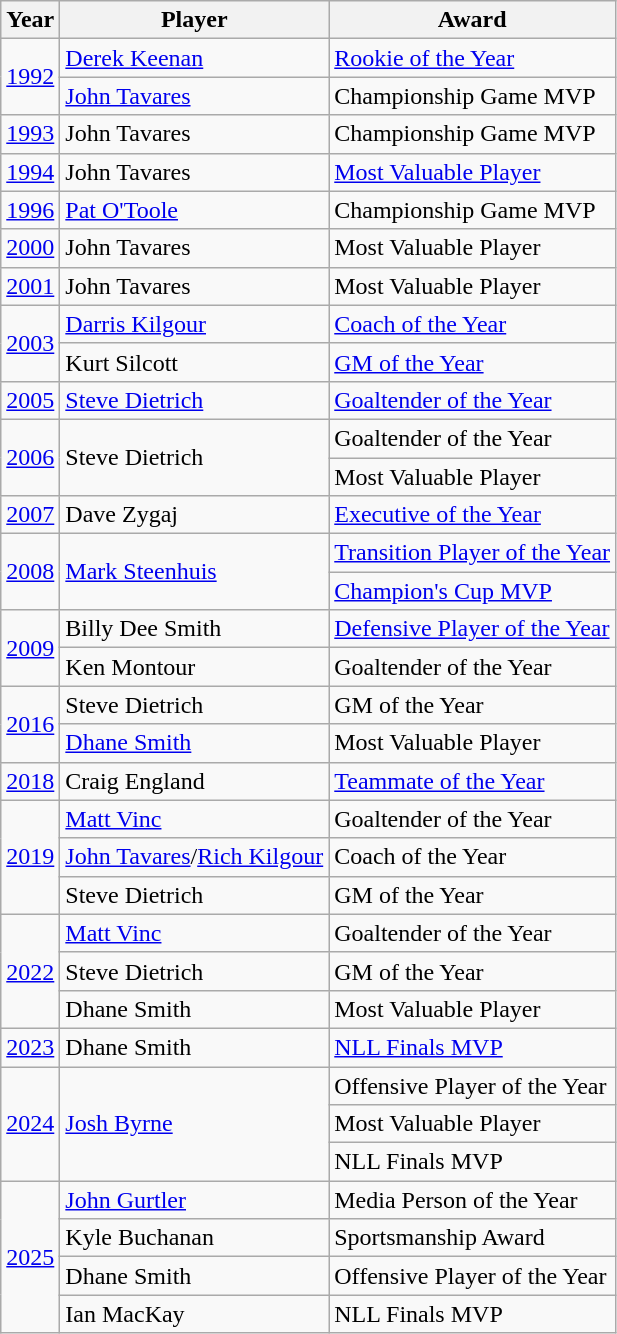<table class="wikitable">
<tr>
<th>Year</th>
<th>Player</th>
<th>Award</th>
</tr>
<tr>
<td rowspan="2"><a href='#'>1992</a></td>
<td><a href='#'>Derek Keenan</a></td>
<td><a href='#'>Rookie of the Year</a></td>
</tr>
<tr>
<td><a href='#'>John Tavares</a></td>
<td>Championship Game MVP</td>
</tr>
<tr>
<td><a href='#'>1993</a></td>
<td>John Tavares</td>
<td>Championship Game MVP</td>
</tr>
<tr>
<td><a href='#'>1994</a></td>
<td>John Tavares</td>
<td><a href='#'>Most Valuable Player</a></td>
</tr>
<tr>
<td><a href='#'>1996</a></td>
<td><a href='#'>Pat O'Toole</a></td>
<td>Championship Game MVP</td>
</tr>
<tr>
<td><a href='#'>2000</a></td>
<td>John Tavares</td>
<td>Most Valuable Player</td>
</tr>
<tr>
<td><a href='#'>2001</a></td>
<td>John Tavares</td>
<td>Most Valuable Player</td>
</tr>
<tr>
<td rowspan=2><a href='#'>2003</a></td>
<td><a href='#'>Darris Kilgour</a></td>
<td><a href='#'>Coach of the Year</a></td>
</tr>
<tr>
<td>Kurt Silcott</td>
<td><a href='#'>GM of the Year</a></td>
</tr>
<tr>
<td><a href='#'>2005</a></td>
<td><a href='#'>Steve Dietrich</a></td>
<td><a href='#'>Goaltender of the Year</a></td>
</tr>
<tr>
<td rowspan="2"><a href='#'>2006</a></td>
<td rowspan=2>Steve Dietrich</td>
<td>Goaltender of the Year</td>
</tr>
<tr>
<td>Most Valuable Player</td>
</tr>
<tr>
<td><a href='#'>2007</a></td>
<td>Dave Zygaj</td>
<td><a href='#'>Executive of the Year</a></td>
</tr>
<tr>
<td rowspan="2"><a href='#'>2008</a></td>
<td rowspan=2><a href='#'>Mark Steenhuis</a></td>
<td><a href='#'>Transition Player of the Year</a></td>
</tr>
<tr>
<td><a href='#'>Champion's Cup MVP</a></td>
</tr>
<tr>
<td rowspan="2"><a href='#'>2009</a></td>
<td>Billy Dee Smith</td>
<td><a href='#'>Defensive Player of the Year</a></td>
</tr>
<tr>
<td>Ken Montour</td>
<td>Goaltender of the Year</td>
</tr>
<tr>
<td rowspan=2><a href='#'>2016</a></td>
<td>Steve Dietrich</td>
<td>GM of the Year</td>
</tr>
<tr>
<td><a href='#'>Dhane Smith</a></td>
<td>Most Valuable Player</td>
</tr>
<tr>
<td><a href='#'>2018</a></td>
<td>Craig England</td>
<td><a href='#'>Teammate of the Year</a></td>
</tr>
<tr>
<td rowspan="3"><a href='#'>2019</a></td>
<td><a href='#'>Matt Vinc</a></td>
<td>Goaltender of the Year</td>
</tr>
<tr>
<td><a href='#'>John Tavares</a>/<a href='#'>Rich Kilgour</a></td>
<td>Coach of the Year</td>
</tr>
<tr>
<td>Steve Dietrich</td>
<td>GM of the Year</td>
</tr>
<tr>
<td rowspan="3"><a href='#'>2022</a></td>
<td><a href='#'>Matt Vinc</a></td>
<td>Goaltender of the Year</td>
</tr>
<tr>
<td>Steve Dietrich</td>
<td>GM of the Year</td>
</tr>
<tr>
<td>Dhane Smith</td>
<td>Most Valuable Player</td>
</tr>
<tr>
<td><a href='#'>2023</a></td>
<td>Dhane Smith</td>
<td><a href='#'>NLL Finals MVP</a></td>
</tr>
<tr>
<td rowspan="3"><a href='#'>2024</a></td>
<td rowspan="3"><a href='#'>Josh Byrne</a></td>
<td>Offensive Player of the Year</td>
</tr>
<tr>
<td>Most Valuable Player</td>
</tr>
<tr>
<td>NLL Finals MVP</td>
</tr>
<tr>
<td rowspan="4"><a href='#'>2025</a></td>
<td><a href='#'>John Gurtler</a></td>
<td>Media Person of the Year</td>
</tr>
<tr>
<td>Kyle Buchanan</td>
<td>Sportsmanship Award</td>
</tr>
<tr>
<td>Dhane Smith</td>
<td>Offensive Player of the Year</td>
</tr>
<tr>
<td>Ian MacKay</td>
<td>NLL Finals MVP</td>
</tr>
</table>
